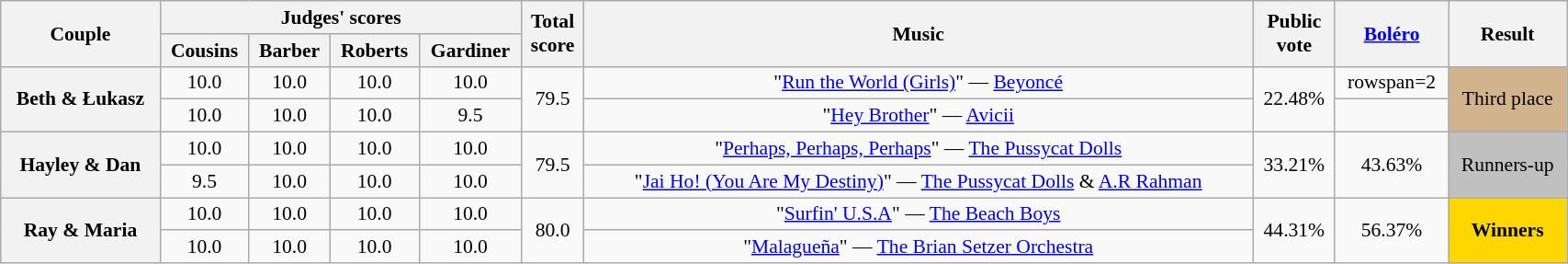<table class="wikitable sortable" style="text-align:center; font-size:90%; width: 90%">
<tr>
<th scope="col" rowspan=2>Couple</th>
<th scope="col" colspan=4 class="unsortable">Judges' scores</th>
<th scope="col" rowspan=2>Total<br>score</th>
<th scope="col" rowspan=2 class="unsortable">Music</th>
<th scope="col" rowspan=2>Public<br>vote</th>
<th scope="col" rowspan=2 class="unsortable"><a href='#'>Boléro</a></th>
<th scope="col" rowspan=2 class="unsortable">Result</th>
</tr>
<tr>
<th class="unsortable">Cousins</th>
<th class="unsortable">Barber</th>
<th class="unsortable">Roberts</th>
<th class="unsortable">Gardiner</th>
</tr>
<tr>
<th scope="row" rowspan=2>Beth & Łukasz</th>
<td>10.0</td>
<td>10.0</td>
<td>10.0</td>
<td>10.0</td>
<td rowspan=2>79.5</td>
<td>"<a href='#'>Run the World (Girls)</a>" — <a href='#'>Beyoncé</a></td>
<td rowspan="2">22.48%</td>
<td>rowspan=2 </td>
<td rowspan=2 bgcolor="tan">Third place</td>
</tr>
<tr>
<td>10.0</td>
<td>10.0</td>
<td>10.0</td>
<td>9.5</td>
<td>"<a href='#'>Hey Brother</a>" — <a href='#'>Avicii</a></td>
</tr>
<tr>
<th scope="row" rowspan=2>Hayley & Dan</th>
<td>10.0</td>
<td>10.0</td>
<td>10.0</td>
<td>10.0</td>
<td rowspan=2>79.5</td>
<td>"<a href='#'>Perhaps, Perhaps, Perhaps</a>" — <a href='#'>The Pussycat Dolls</a></td>
<td rowspan="2">33.21%</td>
<td rowspan=2>43.63%</td>
<td rowspan=2 bgcolor="silver">Runners-up</td>
</tr>
<tr>
<td>9.5</td>
<td>10.0</td>
<td>10.0</td>
<td>10.0</td>
<td>"<a href='#'>Jai Ho! (You Are My Destiny)</a>" — <a href='#'>The Pussycat Dolls</a> & <a href='#'>A.R Rahman</a></td>
</tr>
<tr>
<th scope="row" rowspan=2>Ray & Maria</th>
<td>10.0</td>
<td>10.0</td>
<td>10.0</td>
<td>10.0</td>
<td rowspan=2>80.0</td>
<td>"<a href='#'>Surfin' U.S.A</a>" — <a href='#'>The Beach Boys</a></td>
<td rowspan="2">44.31%</td>
<td rowspan=2>56.37%</td>
<td rowspan=2 bgcolor="gold"><strong>Winners</strong></td>
</tr>
<tr>
<td>10.0</td>
<td>10.0</td>
<td>10.0</td>
<td>10.0</td>
<td>"<a href='#'>Malagueña</a>" — <a href='#'>The Brian Setzer Orchestra</a></td>
</tr>
</table>
